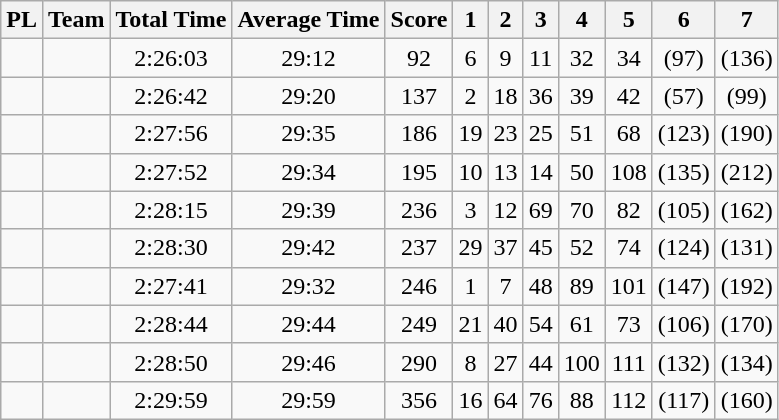<table class="wikitable sortable" style="text-align:center">
<tr>
<th>PL</th>
<th>Team</th>
<th>Total Time</th>
<th>Average Time</th>
<th>Score</th>
<th>1</th>
<th>2</th>
<th>3</th>
<th>4</th>
<th>5</th>
<th>6</th>
<th>7</th>
</tr>
<tr>
<td></td>
<td></td>
<td>2:26:03</td>
<td>29:12</td>
<td>92</td>
<td>6</td>
<td>9</td>
<td>11</td>
<td>32</td>
<td>34</td>
<td>(97)</td>
<td>(136)</td>
</tr>
<tr>
<td></td>
<td></td>
<td>2:26:42</td>
<td>29:20</td>
<td>137</td>
<td>2</td>
<td>18</td>
<td>36</td>
<td>39</td>
<td>42</td>
<td>(57)</td>
<td>(99)</td>
</tr>
<tr>
<td></td>
<td></td>
<td>2:27:56</td>
<td>29:35</td>
<td>186</td>
<td>19</td>
<td>23</td>
<td>25</td>
<td>51</td>
<td>68</td>
<td>(123)</td>
<td>(190)</td>
</tr>
<tr>
<td></td>
<td></td>
<td>2:27:52</td>
<td>29:34</td>
<td>195</td>
<td>10</td>
<td>13</td>
<td>14</td>
<td>50</td>
<td>108</td>
<td>(135)</td>
<td>(212)</td>
</tr>
<tr>
<td></td>
<td></td>
<td>2:28:15</td>
<td>29:39</td>
<td>236</td>
<td>3</td>
<td>12</td>
<td>69</td>
<td>70</td>
<td>82</td>
<td>(105)</td>
<td>(162)</td>
</tr>
<tr>
<td></td>
<td></td>
<td>2:28:30</td>
<td>29:42</td>
<td>237</td>
<td>29</td>
<td>37</td>
<td>45</td>
<td>52</td>
<td>74</td>
<td>(124)</td>
<td>(131)</td>
</tr>
<tr>
<td></td>
<td></td>
<td>2:27:41</td>
<td>29:32</td>
<td>246</td>
<td>1</td>
<td>7</td>
<td>48</td>
<td>89</td>
<td>101</td>
<td>(147)</td>
<td>(192)</td>
</tr>
<tr>
<td></td>
<td></td>
<td>2:28:44</td>
<td>29:44</td>
<td>249</td>
<td>21</td>
<td>40</td>
<td>54</td>
<td>61</td>
<td>73</td>
<td>(106)</td>
<td>(170)</td>
</tr>
<tr>
<td></td>
<td></td>
<td>2:28:50</td>
<td>29:46</td>
<td>290</td>
<td>8</td>
<td>27</td>
<td>44</td>
<td>100</td>
<td>111</td>
<td>(132)</td>
<td>(134)</td>
</tr>
<tr>
<td></td>
<td></td>
<td>2:29:59</td>
<td>29:59</td>
<td>356</td>
<td>16</td>
<td>64</td>
<td>76</td>
<td>88</td>
<td>112</td>
<td>(117)</td>
<td>(160)</td>
</tr>
</table>
